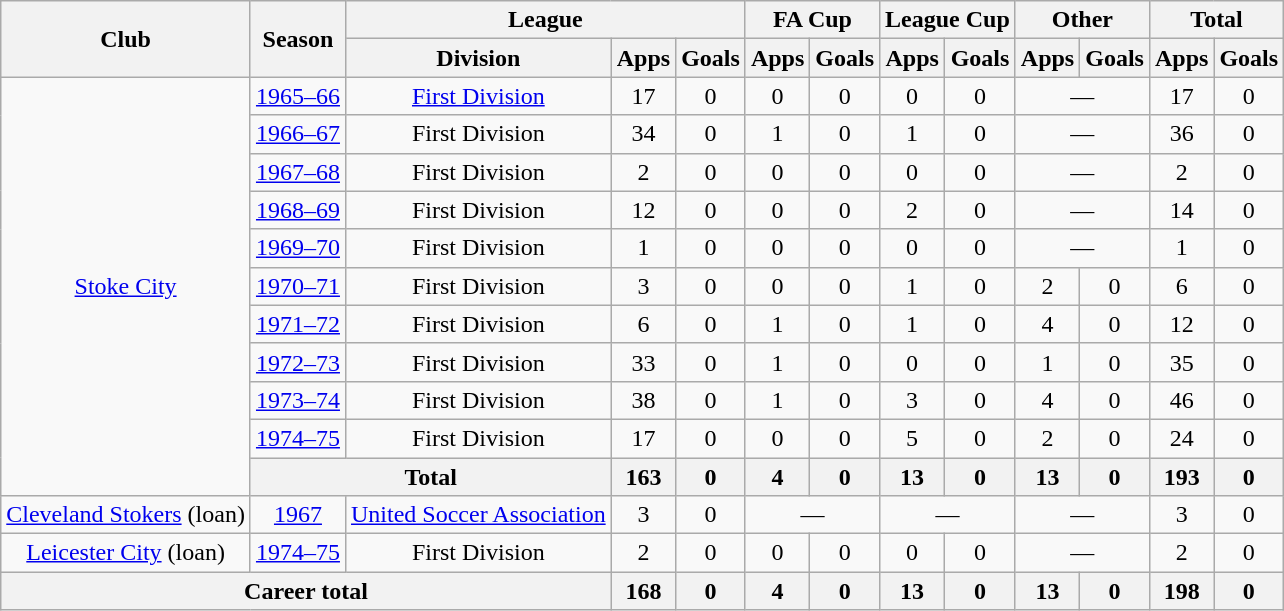<table class="wikitable" style="text-align: center;">
<tr>
<th rowspan="2">Club</th>
<th rowspan="2">Season</th>
<th colspan="3">League</th>
<th colspan="2">FA Cup</th>
<th colspan="2">League Cup</th>
<th colspan="2">Other</th>
<th colspan="2">Total</th>
</tr>
<tr>
<th>Division</th>
<th>Apps</th>
<th>Goals</th>
<th>Apps</th>
<th>Goals</th>
<th>Apps</th>
<th>Goals</th>
<th>Apps</th>
<th>Goals</th>
<th>Apps</th>
<th>Goals</th>
</tr>
<tr>
<td rowspan="11"><a href='#'>Stoke City</a></td>
<td><a href='#'>1965–66</a></td>
<td><a href='#'>First Division</a></td>
<td>17</td>
<td>0</td>
<td>0</td>
<td>0</td>
<td>0</td>
<td>0</td>
<td colspan=2>—</td>
<td>17</td>
<td>0</td>
</tr>
<tr>
<td><a href='#'>1966–67</a></td>
<td>First Division</td>
<td>34</td>
<td>0</td>
<td>1</td>
<td>0</td>
<td>1</td>
<td>0</td>
<td colspan=2>—</td>
<td>36</td>
<td>0</td>
</tr>
<tr>
<td><a href='#'>1967–68</a></td>
<td>First Division</td>
<td>2</td>
<td>0</td>
<td>0</td>
<td>0</td>
<td>0</td>
<td>0</td>
<td colspan=2>—</td>
<td>2</td>
<td>0</td>
</tr>
<tr>
<td><a href='#'>1968–69</a></td>
<td>First Division</td>
<td>12</td>
<td>0</td>
<td>0</td>
<td>0</td>
<td>2</td>
<td>0</td>
<td colspan=2>—</td>
<td>14</td>
<td>0</td>
</tr>
<tr>
<td><a href='#'>1969–70</a></td>
<td>First Division</td>
<td>1</td>
<td>0</td>
<td>0</td>
<td>0</td>
<td>0</td>
<td>0</td>
<td colspan=2>—</td>
<td>1</td>
<td>0</td>
</tr>
<tr>
<td><a href='#'>1970–71</a></td>
<td>First Division</td>
<td>3</td>
<td>0</td>
<td>0</td>
<td>0</td>
<td>1</td>
<td>0</td>
<td>2</td>
<td>0</td>
<td>6</td>
<td>0</td>
</tr>
<tr>
<td><a href='#'>1971–72</a></td>
<td>First Division</td>
<td>6</td>
<td>0</td>
<td>1</td>
<td>0</td>
<td>1</td>
<td>0</td>
<td>4</td>
<td>0</td>
<td>12</td>
<td>0</td>
</tr>
<tr>
<td><a href='#'>1972–73</a></td>
<td>First Division</td>
<td>33</td>
<td>0</td>
<td>1</td>
<td>0</td>
<td>0</td>
<td>0</td>
<td>1</td>
<td>0</td>
<td>35</td>
<td>0</td>
</tr>
<tr>
<td><a href='#'>1973–74</a></td>
<td>First Division</td>
<td>38</td>
<td>0</td>
<td>1</td>
<td>0</td>
<td>3</td>
<td>0</td>
<td>4</td>
<td>0</td>
<td>46</td>
<td>0</td>
</tr>
<tr>
<td><a href='#'>1974–75</a></td>
<td>First Division</td>
<td>17</td>
<td>0</td>
<td>0</td>
<td>0</td>
<td>5</td>
<td>0</td>
<td>2</td>
<td>0</td>
<td>24</td>
<td>0</td>
</tr>
<tr>
<th colspan=2>Total</th>
<th>163</th>
<th>0</th>
<th>4</th>
<th>0</th>
<th>13</th>
<th>0</th>
<th>13</th>
<th>0</th>
<th>193</th>
<th>0</th>
</tr>
<tr>
<td><a href='#'>Cleveland Stokers</a> (loan)</td>
<td><a href='#'>1967</a></td>
<td><a href='#'>United Soccer Association</a></td>
<td>3</td>
<td>0</td>
<td colspan="2">—</td>
<td colspan="2">—</td>
<td colspan="2">—</td>
<td>3</td>
<td>0</td>
</tr>
<tr>
<td><a href='#'>Leicester City</a> (loan)</td>
<td><a href='#'>1974–75</a></td>
<td>First Division</td>
<td>2</td>
<td>0</td>
<td>0</td>
<td>0</td>
<td>0</td>
<td>0</td>
<td colspan=2>—</td>
<td>2</td>
<td>0</td>
</tr>
<tr>
<th colspan="3">Career total</th>
<th>168</th>
<th>0</th>
<th>4</th>
<th>0</th>
<th>13</th>
<th>0</th>
<th>13</th>
<th>0</th>
<th>198</th>
<th>0</th>
</tr>
</table>
